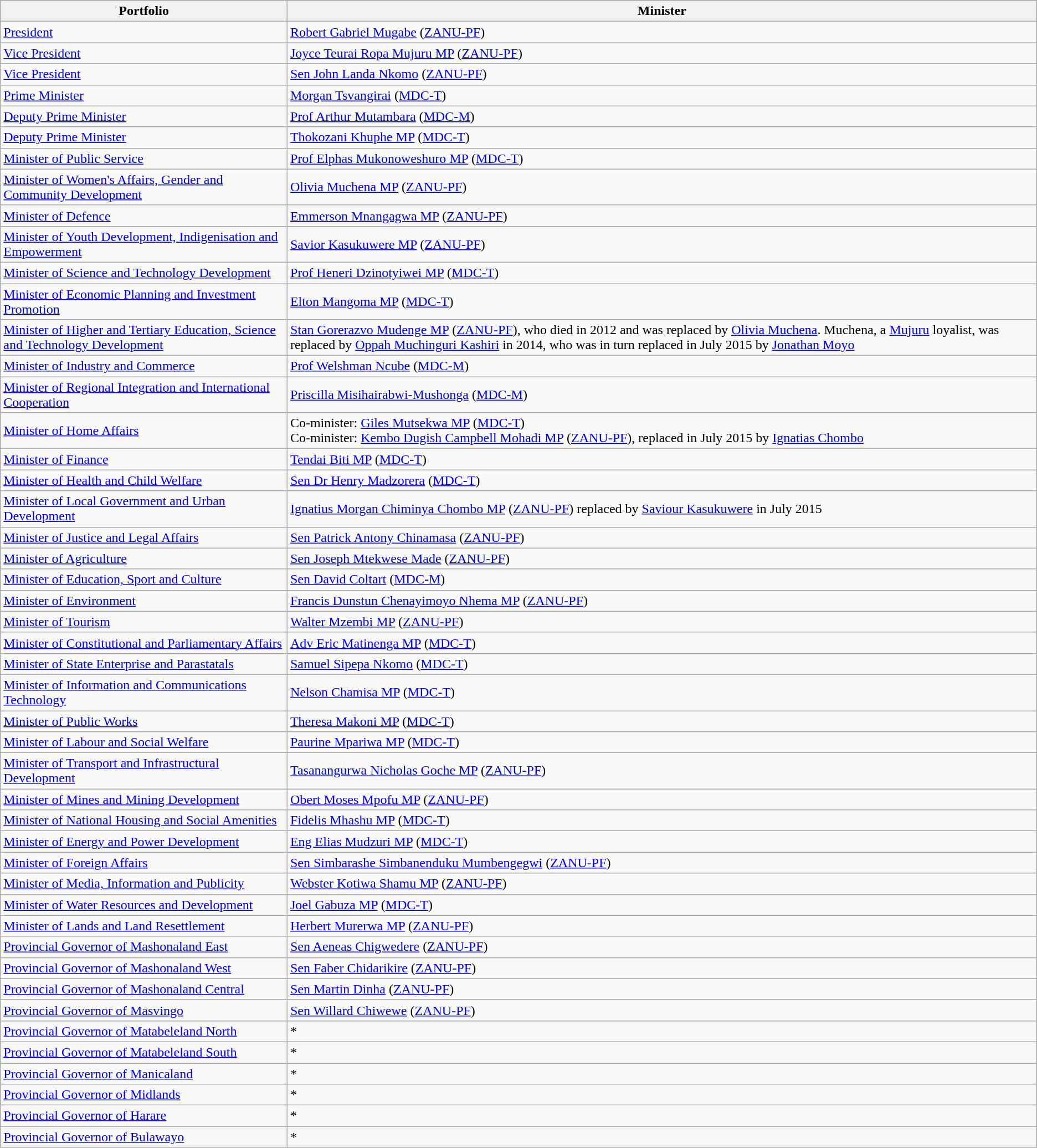<table class="wikitable">
<tr>
<th>Portfolio</th>
<th>Minister</th>
</tr>
<tr>
<td><a href='#'>President</a></td>
<td><a href='#'>Robert Gabriel Mugabe</a> (<a href='#'>ZANU-PF</a>)</td>
</tr>
<tr>
<td><a href='#'>Vice President</a></td>
<td><a href='#'>Joyce Teurai Ropa Mujuru MP</a> (<a href='#'>ZANU-PF</a>)</td>
</tr>
<tr>
<td><a href='#'>Vice President</a></td>
<td><a href='#'>Sen John Landa Nkomo</a> (<a href='#'>ZANU-PF</a>)</td>
</tr>
<tr>
<td><a href='#'>Prime Minister</a></td>
<td><a href='#'>Morgan Tsvangirai</a> (<a href='#'>MDC-T</a>)</td>
</tr>
<tr>
<td><a href='#'>Deputy Prime Minister</a></td>
<td><a href='#'>Prof Arthur Mutambara</a> (<a href='#'>MDC-M</a>)</td>
</tr>
<tr>
<td><a href='#'>Deputy Prime Minister</a></td>
<td><a href='#'>Thokozani Khuphe MP</a> (<a href='#'>MDC-T</a>)</td>
</tr>
<tr>
<td><a href='#'>Minister of Public Service</a></td>
<td><a href='#'>Prof Elphas Mukonoweshuro MP</a> (<a href='#'>MDC-T</a>)</td>
</tr>
<tr>
<td><a href='#'>Minister of Women's Affairs, Gender and Community Development</a></td>
<td><a href='#'>Olivia Muchena MP</a> (<a href='#'>ZANU-PF</a>)</td>
</tr>
<tr>
<td><a href='#'>Minister of Defence</a></td>
<td><a href='#'>Emmerson Mnangagwa MP</a> (<a href='#'>ZANU-PF</a>)</td>
</tr>
<tr>
<td><a href='#'>Minister of Youth Development, Indigenisation and Empowerment</a></td>
<td><a href='#'>Savior Kasukuwere MP</a> (<a href='#'>ZANU-PF</a>)</td>
</tr>
<tr>
<td><a href='#'>Minister of Science and Technology Development</a></td>
<td><a href='#'>Prof Heneri Dzinotyiwei MP</a> (<a href='#'>MDC-T</a>)</td>
</tr>
<tr>
<td><a href='#'>Minister of Economic Planning and Investment Promotion</a></td>
<td><a href='#'>Elton Mangoma MP</a> (<a href='#'>MDC-T</a>)</td>
</tr>
<tr>
<td><a href='#'>Minister of Higher and Tertiary Education, Science and Technology Development</a></td>
<td><a href='#'>Stan Gorerazvo Mudenge MP</a> (<a href='#'>ZANU-PF</a>), who died in 2012 and was replaced by <a href='#'>Olivia Muchena</a>.  Muchena, a <a href='#'>Mujuru</a> loyalist, was replaced by <a href='#'>Oppah Muchinguri Kashiri</a> in 2014, who was in turn replaced in July 2015 by <a href='#'>Jonathan Moyo</a></td>
</tr>
<tr>
<td><a href='#'>Minister of Industry and Commerce</a></td>
<td><a href='#'>Prof Welshman Ncube</a> (<a href='#'>MDC-M</a>)</td>
</tr>
<tr>
<td><a href='#'>Minister of Regional Integration and International Cooperation</a></td>
<td><a href='#'>Priscilla Misihairabwi-Mushonga</a> (<a href='#'>MDC-M</a>)</td>
</tr>
<tr>
<td><a href='#'>Minister of Home Affairs</a></td>
<td>Co-minister: <a href='#'>Giles Mutsekwa MP</a> (<a href='#'>MDC-T</a>)<br>Co-minister: <a href='#'>Kembo Dugish Campbell Mohadi MP</a> (<a href='#'>ZANU-PF</a>), replaced in July 2015 by <a href='#'>Ignatias Chombo</a></td>
</tr>
<tr>
<td><a href='#'>Minister of Finance</a></td>
<td><a href='#'>Tendai Biti MP</a> (<a href='#'>MDC-T</a>)</td>
</tr>
<tr>
<td><a href='#'>Minister of Health and Child Welfare</a></td>
<td><a href='#'>Sen Dr Henry Madzorera</a> (<a href='#'>MDC-T</a>)</td>
</tr>
<tr>
<td><a href='#'>Minister of Local Government and Urban Development</a></td>
<td><a href='#'>Ignatius Morgan Chiminya Chombo MP</a> (<a href='#'>ZANU-PF</a>) replaced by <a href='#'>Saviour Kasukuwere</a> in July 2015</td>
</tr>
<tr>
<td><a href='#'>Minister of Justice and Legal Affairs</a></td>
<td><a href='#'>Sen Patrick Antony Chinamasa</a> (<a href='#'>ZANU-PF</a>)</td>
</tr>
<tr>
<td><a href='#'>Minister of Agriculture</a></td>
<td><a href='#'>Sen Joseph Mtekwese Made</a> (<a href='#'>ZANU-PF</a>)</td>
</tr>
<tr>
<td><a href='#'>Minister of Education, Sport and Culture</a></td>
<td><a href='#'>Sen David Coltart</a> (<a href='#'>MDC-M</a>)</td>
</tr>
<tr>
<td><a href='#'>Minister of Environment</a></td>
<td><a href='#'>Francis Dunstun Chenayimoyo Nhema MP</a> (<a href='#'>ZANU-PF</a>)</td>
</tr>
<tr>
<td><a href='#'>Minister of Tourism</a></td>
<td><a href='#'>Walter Mzembi MP</a> (<a href='#'>ZANU-PF</a>)</td>
</tr>
<tr>
<td><a href='#'>Minister of Constitutional and Parliamentary Affairs</a></td>
<td><a href='#'>Adv Eric Matinenga MP</a> (<a href='#'>MDC-T</a>)</td>
</tr>
<tr>
<td><a href='#'>Minister of State Enterprise and Parastatals</a></td>
<td><a href='#'>Samuel Sipepa Nkomo</a> (<a href='#'>MDC-T</a>)</td>
</tr>
<tr>
<td><a href='#'>Minister of Information and Communications Technology</a></td>
<td><a href='#'>Nelson Chamisa MP</a> (<a href='#'>MDC-T</a>)</td>
</tr>
<tr>
<td><a href='#'>Minister of Public Works</a></td>
<td><a href='#'>Theresa Makoni MP</a> (<a href='#'>MDC-T</a>)</td>
</tr>
<tr>
<td><a href='#'>Minister of Labour and Social Welfare</a></td>
<td><a href='#'>Paurine Mpariwa MP</a> (<a href='#'>MDC-T</a>)</td>
</tr>
<tr>
<td><a href='#'>Minister of Transport and Infrastructural Development</a></td>
<td><a href='#'>Tasanangurwa Nicholas Goche MP</a> (<a href='#'>ZANU-PF</a>)</td>
</tr>
<tr>
<td><a href='#'>Minister of Mines and Mining Development</a></td>
<td><a href='#'>Obert Moses Mpofu MP</a> (<a href='#'>ZANU-PF</a>)</td>
</tr>
<tr>
<td><a href='#'>Minister of National Housing and Social Amenities</a></td>
<td><a href='#'>Fidelis Mhashu MP</a> (<a href='#'>MDC-T</a>)</td>
</tr>
<tr>
<td><a href='#'>Minister of Energy and Power Development</a></td>
<td><a href='#'>Eng Elias Mudzuri MP</a> (<a href='#'>MDC-T</a>)</td>
</tr>
<tr>
<td><a href='#'>Minister of Foreign Affairs</a></td>
<td><a href='#'>Sen Simbarashe Simbanenduku Mumbengegwi</a> (<a href='#'>ZANU-PF</a>)</td>
</tr>
<tr>
<td><a href='#'>Minister of Media, Information and Publicity</a></td>
<td><a href='#'>Webster Kotiwa Shamu MP</a> (<a href='#'>ZANU-PF</a>)</td>
</tr>
<tr>
<td><a href='#'>Minister of Water Resources and Development</a></td>
<td><a href='#'>Joel Gabuza MP</a> (<a href='#'>MDC-T</a>)</td>
</tr>
<tr>
<td><a href='#'>Minister of Lands and Land Resettlement</a></td>
<td><a href='#'>Herbert Murerwa MP</a> (<a href='#'>ZANU-PF</a>)</td>
</tr>
<tr>
<td><a href='#'>Provincial Governor of Mashonaland East</a></td>
<td><a href='#'>Sen Aeneas Chigwedere</a> (<a href='#'>ZANU-PF</a>)</td>
</tr>
<tr>
<td><a href='#'>Provincial Governor of Mashonaland West</a></td>
<td><a href='#'>Sen Faber Chidarikire</a> (<a href='#'>ZANU-PF</a>)</td>
</tr>
<tr>
<td><a href='#'>Provincial Governor of Mashonaland Central</a></td>
<td><a href='#'>Sen Martin Dinha</a> (<a href='#'>ZANU-PF</a>)</td>
</tr>
<tr>
<td><a href='#'>Provincial Governor of Masvingo</a></td>
<td><a href='#'>Sen Willard Chiwewe</a> (<a href='#'>ZANU-PF</a>)</td>
</tr>
<tr>
<td><a href='#'>Provincial Governor of Matabeleland North</a></td>
<td>*</td>
</tr>
<tr>
<td><a href='#'>Provincial Governor of Matabeleland South</a></td>
<td>*</td>
</tr>
<tr>
<td><a href='#'>Provincial Governor of Manicaland</a></td>
<td>*</td>
</tr>
<tr>
<td><a href='#'>Provincial Governor of Midlands</a></td>
<td>*</td>
</tr>
<tr>
<td><a href='#'>Provincial Governor of Harare</a></td>
<td>*</td>
</tr>
<tr>
<td><a href='#'>Provincial Governor of Bulawayo</a></td>
<td>*</td>
</tr>
</table>
